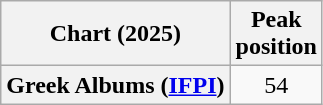<table class="wikitable sortable plainrowheaders" style="text-align:center;">
<tr>
<th scope="col">Chart (2025)</th>
<th scope="col">Peak<br>position</th>
</tr>
<tr>
<th scope="row">Greek Albums (<a href='#'>IFPI</a>)</th>
<td>54</td>
</tr>
</table>
